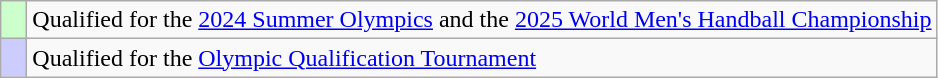<table class="wikitable">
<tr>
<td style="width: 10px; background: #CCFFCC;"></td>
<td>Qualified for the <a href='#'>2024 Summer Olympics</a> and the <a href='#'>2025 World Men's Handball Championship</a></td>
</tr>
<tr>
<td style="width: 10px; background: #CCCCFF;"></td>
<td>Qualified for the <a href='#'>Olympic Qualification Tournament</a></td>
</tr>
</table>
